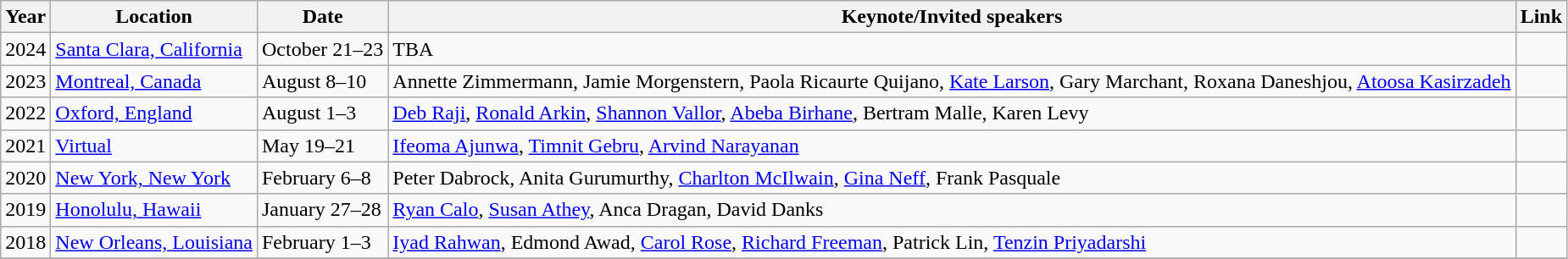<table class="wikitable">
<tr>
<th>Year</th>
<th>Location</th>
<th>Date</th>
<th>Keynote/Invited speakers</th>
<th>Link</th>
</tr>
<tr>
<td>2024</td>
<td><a href='#'>Santa Clara, California</a></td>
<td>October 21–23</td>
<td>TBA</td>
<td></td>
</tr>
<tr>
<td>2023</td>
<td><a href='#'>Montreal, Canada</a></td>
<td>August 8–10</td>
<td>Annette Zimmermann, Jamie Morgenstern, Paola Ricaurte Quijano, <a href='#'>Kate Larson</a>, Gary Marchant, Roxana Daneshjou, <a href='#'>Atoosa Kasirzadeh</a></td>
<td></td>
</tr>
<tr>
<td>2022</td>
<td><a href='#'>Oxford, England</a></td>
<td>August 1–3</td>
<td><a href='#'>Deb Raji</a>, <a href='#'>Ronald Arkin</a>, <a href='#'>Shannon Vallor</a>, <a href='#'>Abeba Birhane</a>, Bertram Malle, Karen Levy</td>
<td></td>
</tr>
<tr>
<td>2021</td>
<td><a href='#'>Virtual</a></td>
<td>May 19–21</td>
<td><a href='#'>Ifeoma Ajunwa</a>, <a href='#'>Timnit Gebru</a>, <a href='#'>Arvind Narayanan</a></td>
<td></td>
</tr>
<tr>
<td>2020</td>
<td><a href='#'>New York, New York</a></td>
<td>February 6–8</td>
<td>Peter Dabrock, Anita Gurumurthy, <a href='#'>Charlton McIlwain</a>, <a href='#'>Gina Neff</a>, Frank Pasquale</td>
<td></td>
</tr>
<tr>
<td>2019</td>
<td><a href='#'>Honolulu, Hawaii</a></td>
<td>January 27–28</td>
<td><a href='#'>Ryan Calo</a>, <a href='#'>Susan Athey</a>, Anca Dragan, David Danks</td>
<td></td>
</tr>
<tr>
<td>2018</td>
<td><a href='#'>New Orleans, Louisiana</a></td>
<td>February 1–3</td>
<td><a href='#'>Iyad Rahwan</a>, Edmond Awad, <a href='#'>Carol Rose</a>, <a href='#'>Richard Freeman</a>, Patrick Lin, <a href='#'>Tenzin Priyadarshi</a></td>
<td></td>
</tr>
<tr>
</tr>
</table>
